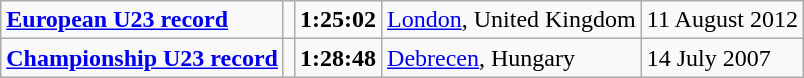<table class="wikitable">
<tr>
<td><strong><a href='#'>European U23 record</a></strong></td>
<td></td>
<td><strong>1:25:02</strong></td>
<td><a href='#'>London</a>, United Kingdom</td>
<td>11 August 2012</td>
</tr>
<tr>
<td><strong><a href='#'>Championship U23 record</a></strong></td>
<td></td>
<td><strong>1:28:48</strong></td>
<td><a href='#'>Debrecen</a>, Hungary</td>
<td>14 July 2007</td>
</tr>
</table>
